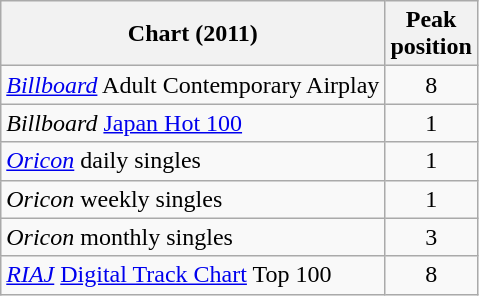<table class="wikitable">
<tr>
<th>Chart (2011)</th>
<th>Peak<br>position</th>
</tr>
<tr>
<td><em><a href='#'>Billboard</a></em> Adult Contemporary Airplay</td>
<td align="center">8</td>
</tr>
<tr>
<td><em>Billboard</em> <a href='#'>Japan Hot 100</a></td>
<td align="center">1</td>
</tr>
<tr>
<td><em><a href='#'>Oricon</a></em> daily singles</td>
<td align="center">1</td>
</tr>
<tr>
<td><em>Oricon</em> weekly singles</td>
<td align="center">1</td>
</tr>
<tr>
<td><em>Oricon</em> monthly singles</td>
<td align="center">3</td>
</tr>
<tr>
<td><em><a href='#'>RIAJ</a></em> <a href='#'>Digital Track Chart</a> Top 100</td>
<td align="center">8</td>
</tr>
</table>
